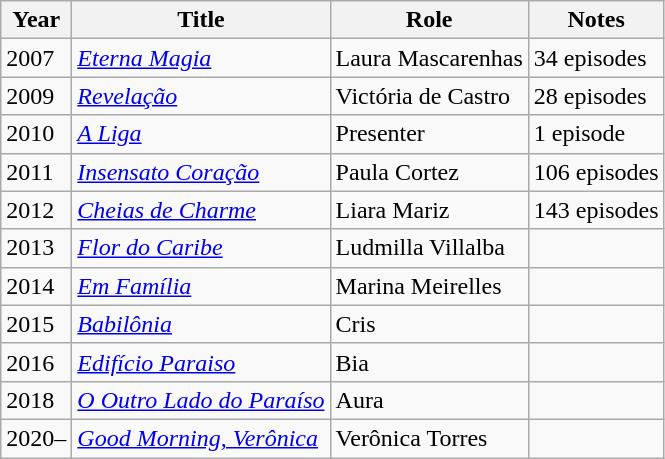<table class="wikitable">
<tr>
<th>Year</th>
<th>Title</th>
<th>Role</th>
<th>Notes</th>
</tr>
<tr>
<td>2007</td>
<td><em><a href='#'>Eterna Magia</a></em></td>
<td>Laura Mascarenhas</td>
<td>34 episodes</td>
</tr>
<tr>
<td>2009</td>
<td><em><a href='#'>Revelação</a></em></td>
<td>Victória de Castro</td>
<td>28 episodes</td>
</tr>
<tr>
<td>2010</td>
<td><em><a href='#'>A Liga</a></em></td>
<td>Presenter</td>
<td>1 episode</td>
</tr>
<tr>
<td>2011</td>
<td><em><a href='#'>Insensato Coração</a></em></td>
<td>Paula Cortez</td>
<td>106 episodes</td>
</tr>
<tr>
<td>2012</td>
<td><em><a href='#'>Cheias de Charme</a></em></td>
<td>Liara Mariz</td>
<td>143 episodes</td>
</tr>
<tr>
<td>2013</td>
<td><em><a href='#'>Flor do Caribe</a></em></td>
<td>Ludmilla Villalba</td>
<td></td>
</tr>
<tr>
<td>2014</td>
<td><em><a href='#'>Em Família</a></em></td>
<td>Marina Meirelles</td>
<td></td>
</tr>
<tr>
<td>2015</td>
<td><em><a href='#'>Babilônia</a></em></td>
<td>Cris</td>
<td></td>
</tr>
<tr>
<td>2016</td>
<td><em><a href='#'>Edifício Paraiso</a></em></td>
<td>Bia</td>
<td></td>
</tr>
<tr>
<td>2018</td>
<td><em><a href='#'>O Outro Lado do Paraíso</a></em></td>
<td>Aura</td>
<td></td>
</tr>
<tr>
<td>2020–</td>
<td><em><a href='#'>Good Morning, Verônica</a></em></td>
<td>Verônica Torres</td>
<td></td>
</tr>
</table>
